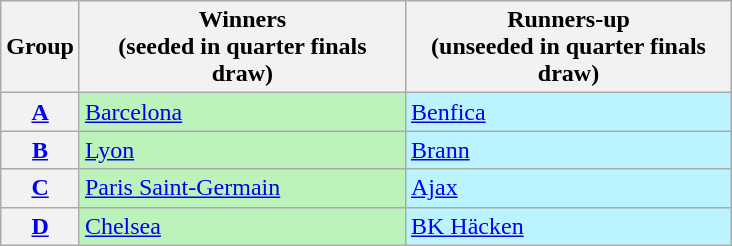<table class="wikitable">
<tr>
<th>Group</th>
<th width=210>Winners<br>(seeded in quarter finals draw)</th>
<th width=210>Runners-up<br>(unseeded in quarter finals draw)</th>
</tr>
<tr>
<th><a href='#'>A</a></th>
<td bgcolor=#BBF3BB> <a href='#'>Barcelona</a></td>
<td bgcolor=#BBF3FF> <a href='#'>Benfica</a></td>
</tr>
<tr>
<th><a href='#'>B</a></th>
<td bgcolor=#BBF3BB> <a href='#'>Lyon</a></td>
<td bgcolor=#BBF3FF> <a href='#'>Brann</a></td>
</tr>
<tr>
<th><a href='#'>C</a></th>
<td bgcolor=#BBF3BB> <a href='#'>Paris Saint-Germain</a></td>
<td bgcolor=#BBF3FF> <a href='#'>Ajax</a></td>
</tr>
<tr>
<th><a href='#'>D</a></th>
<td bgcolor=#BBF3BB> <a href='#'>Chelsea</a></td>
<td bgcolor=#BBF3FF> <a href='#'>BK Häcken</a></td>
</tr>
</table>
